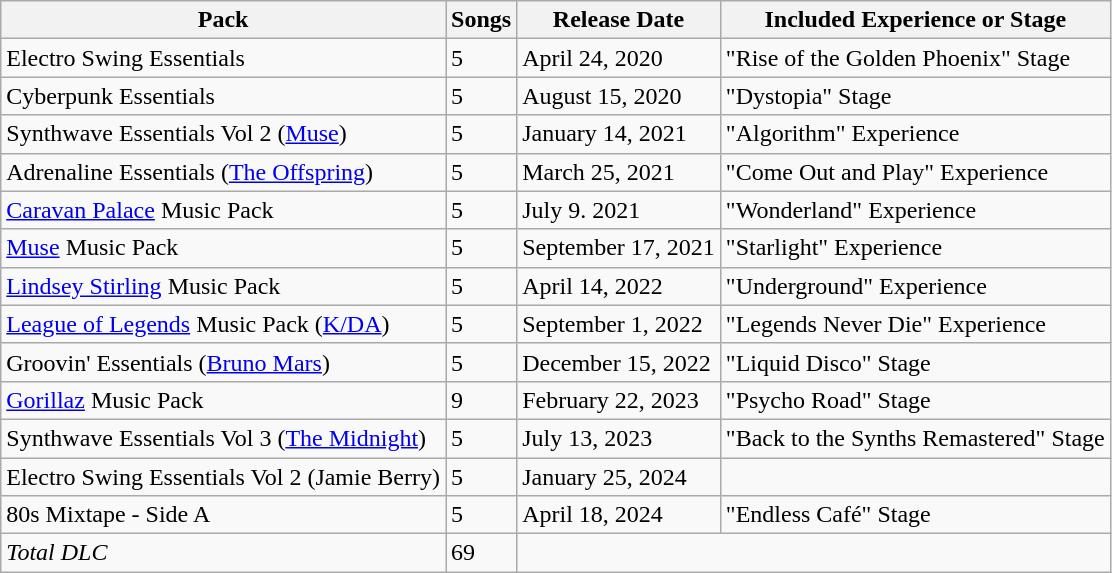<table class="wikitable mw-collapsible">
<tr>
<th>Pack</th>
<th>Songs</th>
<th>Release Date</th>
<th>Included Experience or Stage</th>
</tr>
<tr>
<td>Electro Swing Essentials</td>
<td>5</td>
<td>April 24, 2020 </td>
<td>"Rise of the Golden Phoenix" Stage</td>
</tr>
<tr>
<td>Cyberpunk Essentials</td>
<td>5</td>
<td>August 15, 2020 </td>
<td>"Dystopia" Stage</td>
</tr>
<tr>
<td>Synthwave Essentials Vol 2 (<a href='#'>Muse</a>)</td>
<td>5</td>
<td>January 14, 2021 </td>
<td>"Algorithm" Experience</td>
</tr>
<tr>
<td>Adrenaline Essentials (<a href='#'>The Offspring</a>)</td>
<td>5</td>
<td>March 25, 2021 </td>
<td>"Come Out and Play" Experience</td>
</tr>
<tr>
<td><a href='#'>Caravan Palace</a> Music Pack</td>
<td>5</td>
<td>July 9. 2021 </td>
<td>"Wonderland" Experience</td>
</tr>
<tr>
<td><a href='#'>Muse</a> Music Pack</td>
<td>5</td>
<td>September 17, 2021 </td>
<td>"Starlight" Experience</td>
</tr>
<tr>
<td><a href='#'>Lindsey Stirling</a> Music Pack</td>
<td>5</td>
<td>April 14, 2022 </td>
<td>"Underground" Experience</td>
</tr>
<tr>
<td><a href='#'>League of Legends</a> Music Pack (<a href='#'>K/DA</a>)</td>
<td>5</td>
<td>September 1, 2022 </td>
<td>"Legends Never Die" Experience</td>
</tr>
<tr>
<td>Groovin' Essentials (<a href='#'>Bruno Mars</a>)</td>
<td>5</td>
<td>December 15, 2022 </td>
<td>"Liquid Disco" Stage</td>
</tr>
<tr>
<td><a href='#'>Gorillaz</a> Music Pack</td>
<td>9</td>
<td>February 22, 2023 </td>
<td>"Psycho Road" Stage</td>
</tr>
<tr>
<td>Synthwave Essentials Vol 3 (<a href='#'>The Midnight</a>)</td>
<td>5</td>
<td>July 13, 2023 </td>
<td>"Back to the Synths Remastered" Stage</td>
</tr>
<tr>
<td>Electro Swing Essentials Vol 2 (Jamie Berry)</td>
<td>5</td>
<td>January 25, 2024 </td>
<td></td>
</tr>
<tr>
<td>80s Mixtape - Side A</td>
<td>5</td>
<td>April 18, 2024 </td>
<td>"Endless Café" Stage</td>
</tr>
<tr>
<td><em>Total DLC</em></td>
<td>69</td>
<td colspan="2"></td>
</tr>
</table>
